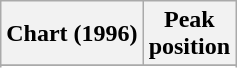<table class="wikitable plainrowheaders sortable" style="text-align:center;">
<tr>
<th scope="col">Chart (1996)</th>
<th scope="col">Peak<br>position</th>
</tr>
<tr>
</tr>
<tr>
</tr>
<tr>
</tr>
<tr>
</tr>
<tr>
</tr>
</table>
